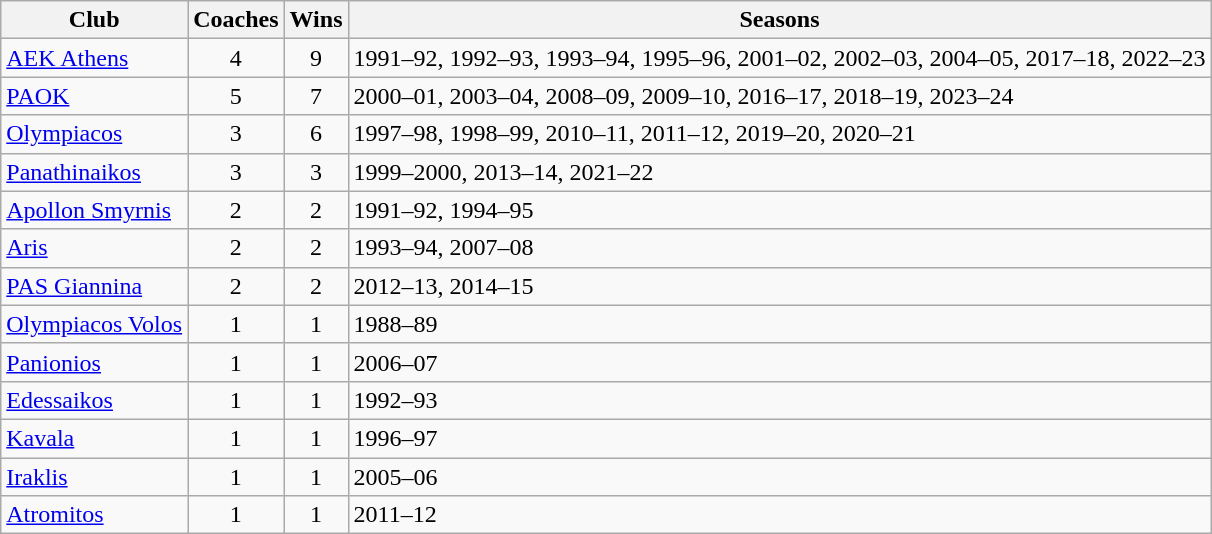<table class="wikitable" style="margin-right: 0;">
<tr text-align:center;">
<th>Club</th>
<th>Coaches</th>
<th>Wins</th>
<th>Seasons</th>
</tr>
<tr>
<td><a href='#'>AEK Athens</a></td>
<td align="center">4</td>
<td align="center">9</td>
<td>1991–92, 1992–93, 1993–94, 1995–96, 2001–02, 2002–03, 2004–05, 2017–18, 2022–23</td>
</tr>
<tr>
<td><a href='#'>PAOK</a></td>
<td align="center">5</td>
<td align="center">7</td>
<td>2000–01, 2003–04, 2008–09, 2009–10, 2016–17, 2018–19, 2023–24</td>
</tr>
<tr>
<td><a href='#'>Olympiacos</a></td>
<td align="center">3</td>
<td align="center">6</td>
<td>1997–98, 1998–99, 2010–11, 2011–12, 2019–20, 2020–21</td>
</tr>
<tr>
<td><a href='#'>Panathinaikos</a></td>
<td align="center">3</td>
<td align="center">3</td>
<td>1999–2000, 2013–14, 2021–22</td>
</tr>
<tr>
<td><a href='#'>Apollon Smyrnis</a></td>
<td align="center">2</td>
<td align="center">2</td>
<td>1991–92, 1994–95</td>
</tr>
<tr>
<td><a href='#'>Aris</a></td>
<td align="center">2</td>
<td align="center">2</td>
<td>1993–94, 2007–08</td>
</tr>
<tr>
<td><a href='#'>PAS Giannina</a></td>
<td align="center">2</td>
<td align="center">2</td>
<td>2012–13, 2014–15</td>
</tr>
<tr>
<td><a href='#'>Olympiacos Volos</a></td>
<td align="center">1</td>
<td align="center">1</td>
<td>1988–89</td>
</tr>
<tr>
<td><a href='#'>Panionios</a></td>
<td align="center">1</td>
<td align="center">1</td>
<td>2006–07</td>
</tr>
<tr>
<td><a href='#'>Edessaikos</a></td>
<td align="center">1</td>
<td align="center">1</td>
<td>1992–93</td>
</tr>
<tr>
<td><a href='#'>Kavala</a></td>
<td align="center">1</td>
<td align="center">1</td>
<td>1996–97</td>
</tr>
<tr>
<td><a href='#'>Iraklis</a></td>
<td align="center">1</td>
<td align="center">1</td>
<td>2005–06</td>
</tr>
<tr>
<td><a href='#'>Atromitos</a></td>
<td align="center">1</td>
<td align="center">1</td>
<td>2011–12</td>
</tr>
</table>
